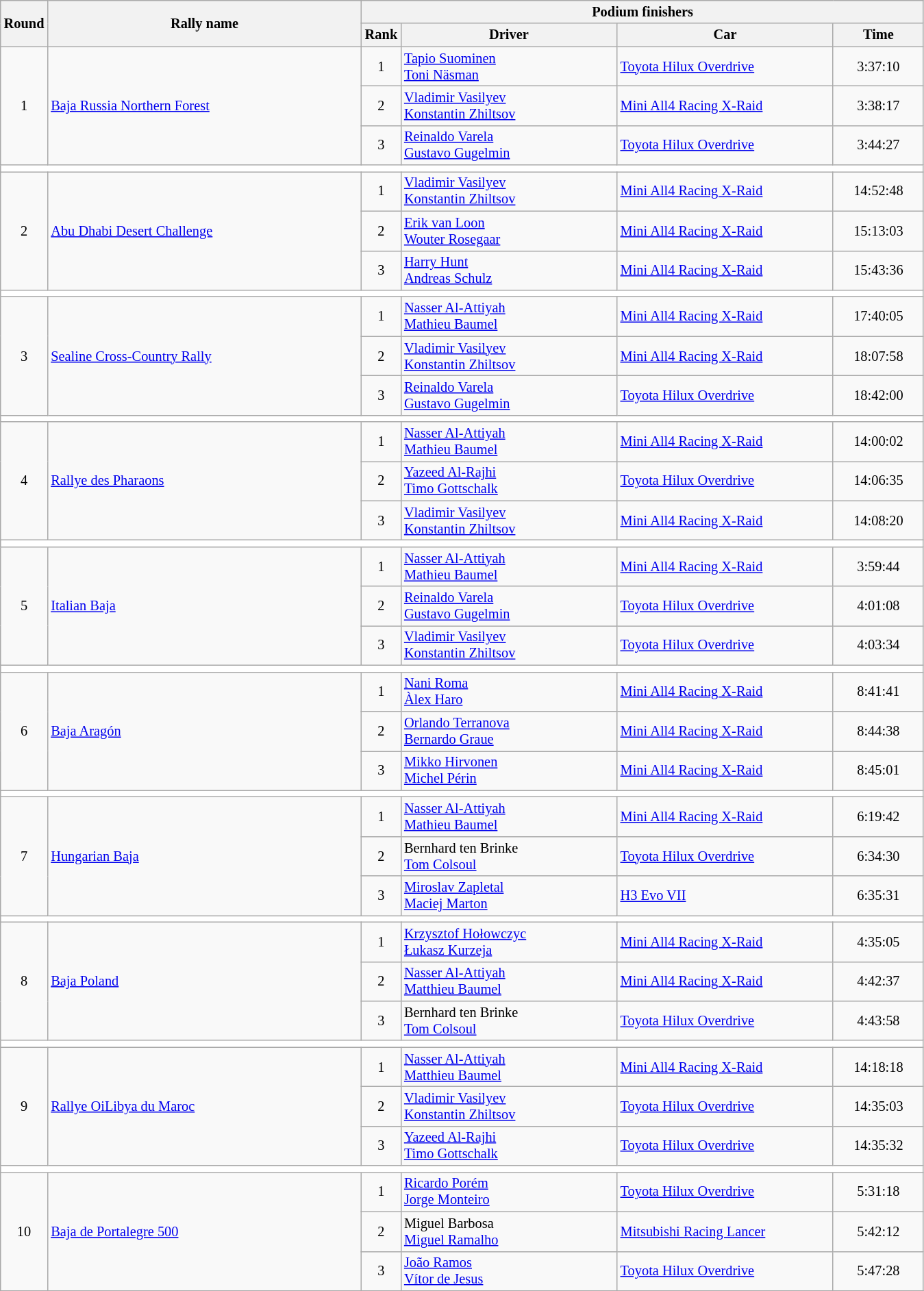<table class="wikitable" style="font-size:85%;">
<tr>
<th rowspan=2>Round</th>
<th style="width:22em" rowspan=2>Rally name</th>
<th colspan=4>Podium finishers</th>
</tr>
<tr>
<th>Rank</th>
<th style="width:15em">Driver</th>
<th style="width:15em">Car</th>
<th style="width:6em">Time</th>
</tr>
<tr>
<td rowspan=3 align=center>1</td>
<td rowspan=3> <a href='#'>Baja Russia Northern Forest</a></td>
<td align=center>1</td>
<td> <a href='#'>Tapio Suominen</a><br> <a href='#'>Toni Näsman</a></td>
<td><a href='#'>Toyota Hilux Overdrive</a></td>
<td align=center>3:37:10</td>
</tr>
<tr>
<td align=center>2</td>
<td> <a href='#'>Vladimir Vasilyev</a><br> <a href='#'>Konstantin Zhiltsov</a></td>
<td><a href='#'>Mini All4 Racing X-Raid</a></td>
<td align=center>3:38:17</td>
</tr>
<tr>
<td align=center>3</td>
<td> <a href='#'>Reinaldo Varela</a><br> <a href='#'>Gustavo Gugelmin</a></td>
<td><a href='#'>Toyota Hilux Overdrive</a></td>
<td align=center>3:44:27</td>
</tr>
<tr style="background:white;">
<td colspan="6"></td>
</tr>
<tr>
<td rowspan=3 align=center>2</td>
<td rowspan=3> <a href='#'>Abu Dhabi Desert Challenge</a></td>
<td align=center>1</td>
<td> <a href='#'>Vladimir Vasilyev</a><br> <a href='#'>Konstantin Zhiltsov</a></td>
<td><a href='#'>Mini All4 Racing X-Raid</a></td>
<td align=center>14:52:48</td>
</tr>
<tr>
<td align=center>2</td>
<td> <a href='#'>Erik van Loon</a><br> <a href='#'>Wouter Rosegaar</a></td>
<td><a href='#'>Mini All4 Racing X-Raid</a></td>
<td align=center>15:13:03</td>
</tr>
<tr>
<td align=center>3</td>
<td> <a href='#'>Harry Hunt</a><br> <a href='#'>Andreas Schulz</a></td>
<td><a href='#'>Mini All4 Racing X-Raid</a></td>
<td align=center>15:43:36</td>
</tr>
<tr style="background:white;">
<td colspan="6"></td>
</tr>
<tr>
<td rowspan=3 align=center>3</td>
<td rowspan=3> <a href='#'>Sealine Cross-Country Rally</a></td>
<td align=center>1</td>
<td> <a href='#'>Nasser Al-Attiyah</a><br> <a href='#'>Mathieu Baumel</a></td>
<td><a href='#'>Mini All4 Racing X-Raid</a></td>
<td align=center>17:40:05</td>
</tr>
<tr>
<td align=center>2</td>
<td> <a href='#'>Vladimir Vasilyev</a><br> <a href='#'>Konstantin Zhiltsov</a></td>
<td><a href='#'>Mini All4 Racing X-Raid</a></td>
<td align=center>18:07:58</td>
</tr>
<tr>
<td align=center>3</td>
<td> <a href='#'>Reinaldo Varela</a><br> <a href='#'>Gustavo Gugelmin</a></td>
<td><a href='#'>Toyota Hilux Overdrive</a></td>
<td align=center>18:42:00</td>
</tr>
<tr style="background:white;">
<td colspan="6"></td>
</tr>
<tr>
<td rowspan=3 align=center>4</td>
<td rowspan=3> <a href='#'>Rallye des Pharaons</a></td>
<td align=center>1</td>
<td> <a href='#'>Nasser Al-Attiyah</a><br> <a href='#'>Mathieu Baumel</a></td>
<td><a href='#'>Mini All4 Racing X-Raid</a></td>
<td align=center>14:00:02</td>
</tr>
<tr>
<td align=center>2</td>
<td> <a href='#'>Yazeed Al-Rajhi</a><br> <a href='#'>Timo Gottschalk</a></td>
<td><a href='#'>Toyota Hilux Overdrive</a></td>
<td align=center>14:06:35</td>
</tr>
<tr>
<td align=center>3</td>
<td> <a href='#'>Vladimir Vasilyev</a><br> <a href='#'>Konstantin Zhiltsov</a></td>
<td><a href='#'>Mini All4 Racing X-Raid</a></td>
<td align=center>14:08:20</td>
</tr>
<tr style="background:white;">
<td colspan="6"></td>
</tr>
<tr>
<td rowspan=3 align=center>5</td>
<td rowspan=3> <a href='#'>Italian Baja</a></td>
<td align=center>1</td>
<td> <a href='#'>Nasser Al-Attiyah</a><br> <a href='#'>Mathieu Baumel</a></td>
<td><a href='#'>Mini All4 Racing X-Raid</a></td>
<td align=center>3:59:44</td>
</tr>
<tr>
<td align=center>2</td>
<td> <a href='#'>Reinaldo Varela</a><br> <a href='#'>Gustavo Gugelmin</a></td>
<td><a href='#'>Toyota Hilux Overdrive</a></td>
<td align=center>4:01:08</td>
</tr>
<tr>
<td align=center>3</td>
<td> <a href='#'>Vladimir Vasilyev</a><br> <a href='#'>Konstantin Zhiltsov</a></td>
<td><a href='#'>Toyota Hilux Overdrive</a></td>
<td align=center>4:03:34</td>
</tr>
<tr style="background:white;">
<td colspan="6"></td>
</tr>
<tr>
<td rowspan=3 align=center>6</td>
<td rowspan=3> <a href='#'>Baja Aragón</a></td>
<td align=center>1</td>
<td> <a href='#'>Nani Roma</a><br> <a href='#'>Àlex Haro</a></td>
<td><a href='#'>Mini All4 Racing X-Raid</a></td>
<td align=center>8:41:41</td>
</tr>
<tr>
<td align=center>2</td>
<td> <a href='#'>Orlando Terranova</a><br> <a href='#'>Bernardo Graue</a></td>
<td><a href='#'>Mini All4 Racing X-Raid</a></td>
<td align=center>8:44:38</td>
</tr>
<tr>
<td align=center>3</td>
<td> <a href='#'>Mikko Hirvonen</a><br> <a href='#'>Michel Périn</a></td>
<td><a href='#'>Mini All4 Racing X-Raid</a></td>
<td align=center>8:45:01</td>
</tr>
<tr style="background:white;">
<td colspan="6"></td>
</tr>
<tr>
<td rowspan=3 align=center>7</td>
<td rowspan=3> <a href='#'>Hungarian Baja</a></td>
<td align=center>1</td>
<td> <a href='#'>Nasser Al-Attiyah</a><br> <a href='#'>Mathieu Baumel</a></td>
<td><a href='#'>Mini All4 Racing X-Raid</a></td>
<td align=center>6:19:42</td>
</tr>
<tr>
<td align=center>2</td>
<td> Bernhard ten Brinke<br> <a href='#'>Tom Colsoul</a></td>
<td><a href='#'>Toyota Hilux Overdrive</a></td>
<td align=center>6:34:30</td>
</tr>
<tr>
<td align=center>3</td>
<td> <a href='#'>Miroslav Zapletal</a><br> <a href='#'>Maciej Marton</a></td>
<td><a href='#'>H3 Evo VII</a></td>
<td align=center>6:35:31</td>
</tr>
<tr style="background:white;">
<td colspan="6"></td>
</tr>
<tr>
<td rowspan=3 align=center>8</td>
<td rowspan=3> <a href='#'>Baja Poland</a></td>
<td align=center>1</td>
<td> <a href='#'>Krzysztof Hołowczyc</a><br> <a href='#'>Łukasz Kurzeja</a></td>
<td><a href='#'>Mini All4 Racing X-Raid</a></td>
<td align=center>4:35:05</td>
</tr>
<tr>
<td align=center>2</td>
<td> <a href='#'>Nasser Al-Attiyah</a><br> <a href='#'>Matthieu Baumel</a></td>
<td><a href='#'>Mini All4 Racing X-Raid</a></td>
<td align=center>4:42:37</td>
</tr>
<tr>
<td align=center>3</td>
<td> Bernhard ten Brinke<br> <a href='#'>Tom Colsoul</a></td>
<td><a href='#'>Toyota Hilux Overdrive</a></td>
<td align=center>4:43:58</td>
</tr>
<tr style="background:white;">
<td colspan="6"></td>
</tr>
<tr>
<td rowspan=3 align=center>9</td>
<td rowspan=3> <a href='#'>Rallye OiLibya du Maroc</a></td>
<td align=center>1</td>
<td> <a href='#'>Nasser Al-Attiyah</a><br> <a href='#'>Matthieu Baumel</a></td>
<td><a href='#'>Mini All4 Racing X-Raid</a></td>
<td align=center>14:18:18</td>
</tr>
<tr>
<td align=center>2</td>
<td> <a href='#'>Vladimir Vasilyev</a><br> <a href='#'>Konstantin Zhiltsov</a></td>
<td><a href='#'>Toyota Hilux Overdrive</a></td>
<td align=center>14:35:03</td>
</tr>
<tr>
<td align=center>3</td>
<td> <a href='#'>Yazeed Al-Rajhi</a><br> <a href='#'>Timo Gottschalk</a></td>
<td><a href='#'>Toyota Hilux Overdrive</a></td>
<td align=center>14:35:32</td>
</tr>
<tr style="background:white;">
<td colspan="6"></td>
</tr>
<tr>
<td rowspan=3 align=center>10</td>
<td rowspan=3> <a href='#'>Baja de Portalegre 500</a></td>
<td align=center>1</td>
<td> <a href='#'>Ricardo Porém</a><br> <a href='#'>Jorge Monteiro</a></td>
<td><a href='#'>Toyota Hilux Overdrive</a></td>
<td align=center>5:31:18</td>
</tr>
<tr>
<td align=center>2</td>
<td> Miguel Barbosa<br> <a href='#'>Miguel Ramalho</a></td>
<td><a href='#'>Mitsubishi Racing Lancer</a></td>
<td align=center>5:42:12</td>
</tr>
<tr>
<td align=center>3</td>
<td> <a href='#'>João Ramos</a><br> <a href='#'>Vítor de Jesus</a></td>
<td><a href='#'>Toyota Hilux Overdrive</a></td>
<td align=center>5:47:28</td>
</tr>
<tr style="background:white;">
</tr>
</table>
